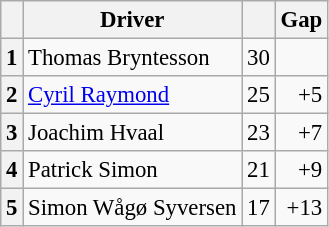<table class="wikitable" style="font-size: 95%;">
<tr>
<th></th>
<th>Driver</th>
<th></th>
<th>Gap</th>
</tr>
<tr>
<th>1</th>
<td> Thomas Bryntesson</td>
<td align="right">30</td>
<td align="right"></td>
</tr>
<tr>
<th>2</th>
<td> <a href='#'>Cyril Raymond</a></td>
<td align="right">25</td>
<td align="right">+5</td>
</tr>
<tr>
<th>3</th>
<td> Joachim Hvaal</td>
<td align="right">23</td>
<td align="right">+7</td>
</tr>
<tr>
<th>4</th>
<td> Patrick Simon</td>
<td align="right">21</td>
<td align="right">+9</td>
</tr>
<tr>
<th>5</th>
<td> Simon Wågø Syversen</td>
<td align="right">17</td>
<td align="right">+13</td>
</tr>
</table>
